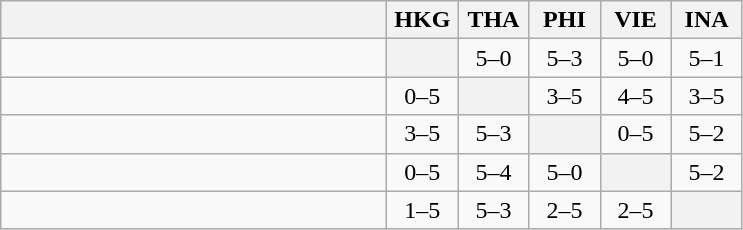<table class="wikitable" style="text-align:center">
<tr>
<th width="250"> </th>
<th width="40">HKG</th>
<th width="40">THA</th>
<th width="40">PHI</th>
<th width="40">VIE</th>
<th width="40">INA</th>
</tr>
<tr>
<td align=left></td>
<th></th>
<td>5–0</td>
<td>5–3</td>
<td>5–0</td>
<td>5–1</td>
</tr>
<tr>
<td align=left></td>
<td>0–5</td>
<th></th>
<td>3–5</td>
<td>4–5</td>
<td>3–5</td>
</tr>
<tr>
<td align=left></td>
<td>3–5</td>
<td>5–3</td>
<th></th>
<td>0–5</td>
<td>5–2</td>
</tr>
<tr>
<td align=left></td>
<td>0–5</td>
<td>5–4</td>
<td>5–0</td>
<th></th>
<td>5–2</td>
</tr>
<tr>
<td align=left></td>
<td>1–5</td>
<td>5–3</td>
<td>2–5</td>
<td>2–5</td>
<th></th>
</tr>
</table>
